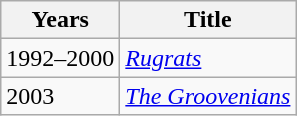<table class="wikitable">
<tr>
<th>Years</th>
<th>Title</th>
</tr>
<tr>
<td>1992–2000</td>
<td><em><a href='#'>Rugrats</a></em></td>
</tr>
<tr>
<td>2003</td>
<td><em><a href='#'>The Groovenians</a></em></td>
</tr>
</table>
